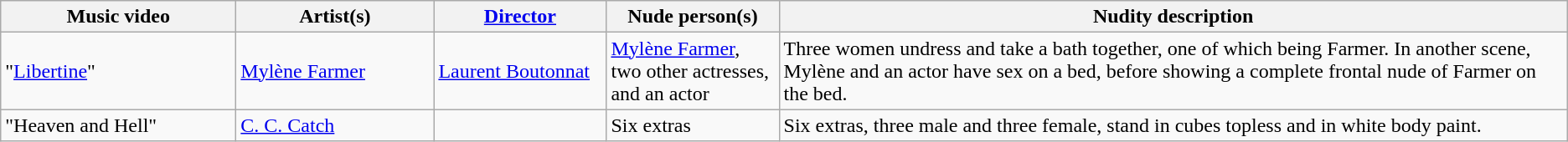<table class="wikitable">
<tr ">
<th style="width:180px;">Music video</th>
<th style="width:150px;">Artist(s)</th>
<th style="width:130px;"><a href='#'>Director</a></th>
<th style="width:130px;">Nude person(s)</th>
<th style=white-space:nowrap>Nudity description</th>
</tr>
<tr>
<td>"<a href='#'>Libertine</a>"</td>
<td><a href='#'>Mylène Farmer</a></td>
<td><a href='#'>Laurent Boutonnat</a></td>
<td><a href='#'>Mylène Farmer</a>, two other actresses, and an actor</td>
<td>Three women undress and take a bath together, one of which being Farmer. In another scene, Mylène and an actor have sex on a bed, before showing a complete frontal nude of Farmer on the bed.</td>
</tr>
<tr>
<td>"Heaven and Hell"</td>
<td><a href='#'>C. C. Catch</a></td>
<td></td>
<td>Six extras</td>
<td>Six extras, three male and three female, stand in cubes topless and in white body paint.</td>
</tr>
</table>
